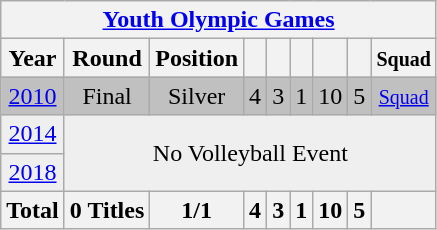<table class="wikitable" style="text-align: center;">
<tr>
<th colspan=9><a href='#'>Youth Olympic Games</a></th>
</tr>
<tr>
<th>Year</th>
<th>Round</th>
<th>Position</th>
<th></th>
<th></th>
<th></th>
<th></th>
<th></th>
<th><small>Squad</small></th>
</tr>
<tr bgcolor=Silver>
<td> <a href='#'>2010</a></td>
<td>Final</td>
<td>Silver</td>
<td>4</td>
<td>3</td>
<td>1</td>
<td>10</td>
<td>5</td>
<td><small><a href='#'>Squad</a></small></td>
</tr>
<tr bgcolor="efefef">
<td> <a href='#'>2014</a></td>
<td colspan=9 rowspan="2" align=center>No Volleyball Event</td>
</tr>
<tr bgcolor="efefef">
<td> <a href='#'>2018</a></td>
</tr>
<tr>
<th>Total</th>
<th>0 Titles</th>
<th>1/1</th>
<th>4</th>
<th>3</th>
<th>1</th>
<th>10</th>
<th>5</th>
<th></th>
</tr>
</table>
